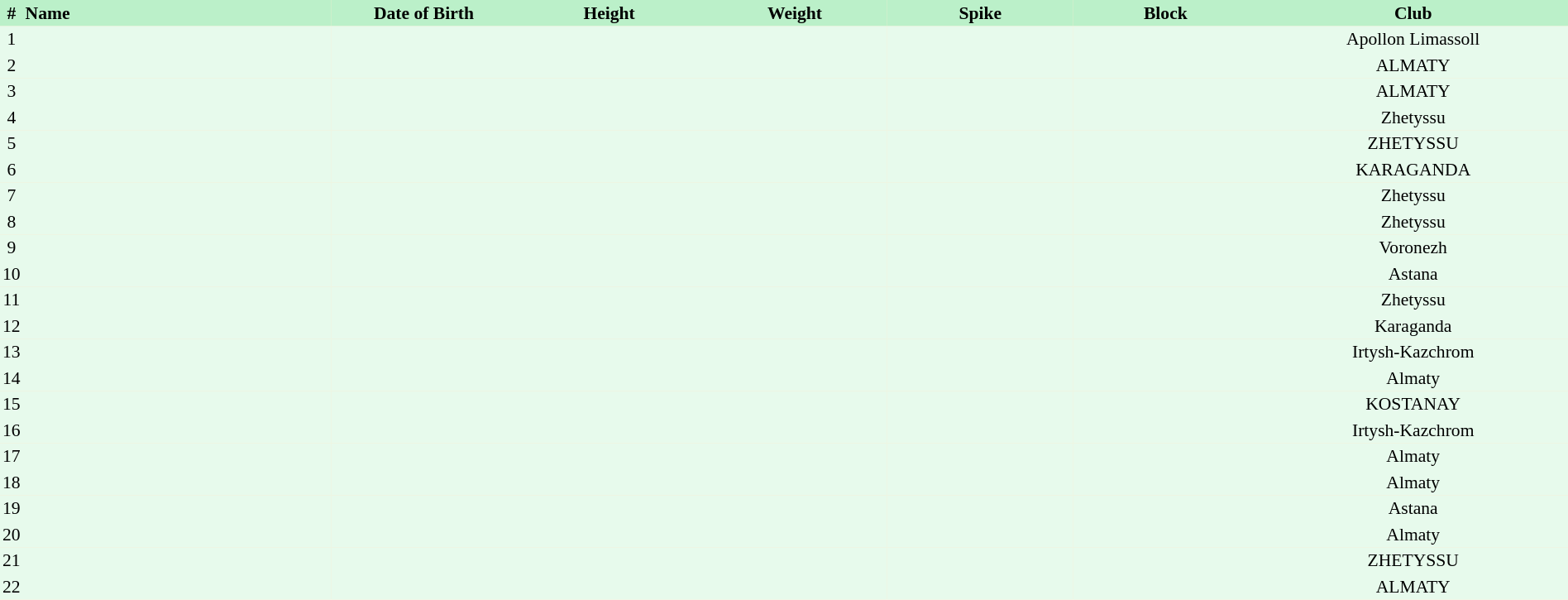<table border=0 cellpadding=2 cellspacing=0  |- bgcolor=#FFECCE style="text-align:center; font-size:90%; width:100%">
<tr bgcolor=#BBF0C9>
<th>#</th>
<th align=left width=20%>Name</th>
<th width=12%>Date of Birth</th>
<th width=12%>Height</th>
<th width=12%>Weight</th>
<th width=12%>Spike</th>
<th width=12%>Block</th>
<th width=20%>Club</th>
</tr>
<tr bgcolor=#E7FAEC>
<td>1</td>
<td align=left></td>
<td align=right></td>
<td></td>
<td></td>
<td></td>
<td></td>
<td>Apollon Limassoll</td>
</tr>
<tr bgcolor=#E7FAEC>
<td>2</td>
<td align=left></td>
<td align=right></td>
<td></td>
<td></td>
<td></td>
<td></td>
<td>ALMATY</td>
</tr>
<tr bgcolor=#E7FAEC>
<td>3</td>
<td align=left></td>
<td align=right></td>
<td></td>
<td></td>
<td></td>
<td></td>
<td>ALMATY</td>
</tr>
<tr bgcolor=#E7FAEC>
<td>4</td>
<td align=left></td>
<td align=right></td>
<td></td>
<td></td>
<td></td>
<td></td>
<td>Zhetyssu</td>
</tr>
<tr bgcolor=#E7FAEC>
<td>5</td>
<td align=left></td>
<td align=right></td>
<td></td>
<td></td>
<td></td>
<td></td>
<td>ZHETYSSU</td>
</tr>
<tr bgcolor=#E7FAEC>
<td>6</td>
<td align=left></td>
<td align=right></td>
<td></td>
<td></td>
<td></td>
<td></td>
<td>KARAGANDA</td>
</tr>
<tr bgcolor=#E7FAEC>
<td>7</td>
<td align=left></td>
<td align=right></td>
<td></td>
<td></td>
<td></td>
<td></td>
<td>Zhetyssu</td>
</tr>
<tr bgcolor=#E7FAEC>
<td>8</td>
<td align=left></td>
<td align=right></td>
<td></td>
<td></td>
<td></td>
<td></td>
<td>Zhetyssu</td>
</tr>
<tr bgcolor=#E7FAEC>
<td>9</td>
<td align=left></td>
<td align=right></td>
<td></td>
<td></td>
<td></td>
<td></td>
<td>Voronezh</td>
</tr>
<tr bgcolor=#E7FAEC>
<td>10</td>
<td align=left></td>
<td align=right></td>
<td></td>
<td></td>
<td></td>
<td></td>
<td>Astana</td>
</tr>
<tr bgcolor=#E7FAEC>
<td>11</td>
<td align=left></td>
<td align=right></td>
<td></td>
<td></td>
<td></td>
<td></td>
<td>Zhetyssu</td>
</tr>
<tr bgcolor=#E7FAEC>
<td>12</td>
<td align=left></td>
<td align=right></td>
<td></td>
<td></td>
<td></td>
<td></td>
<td>Karaganda</td>
</tr>
<tr bgcolor=#E7FAEC>
<td>13</td>
<td align=left></td>
<td align=right></td>
<td></td>
<td></td>
<td></td>
<td></td>
<td>Irtysh-Kazchrom</td>
</tr>
<tr bgcolor=#E7FAEC>
<td>14</td>
<td align=left></td>
<td align=right></td>
<td></td>
<td></td>
<td></td>
<td></td>
<td>Almaty</td>
</tr>
<tr bgcolor=#E7FAEC>
<td>15</td>
<td align=left></td>
<td align=right></td>
<td></td>
<td></td>
<td></td>
<td></td>
<td>KOSTANAY</td>
</tr>
<tr bgcolor=#E7FAEC>
<td>16</td>
<td align=left></td>
<td align=right></td>
<td></td>
<td></td>
<td></td>
<td></td>
<td>Irtysh-Kazchrom</td>
</tr>
<tr bgcolor=#E7FAEC>
<td>17</td>
<td align=left></td>
<td align=right></td>
<td></td>
<td></td>
<td></td>
<td></td>
<td>Almaty</td>
</tr>
<tr bgcolor=#E7FAEC>
<td>18</td>
<td align=left></td>
<td align=right></td>
<td></td>
<td></td>
<td></td>
<td></td>
<td>Almaty</td>
</tr>
<tr bgcolor=#E7FAEC>
<td>19</td>
<td align=left></td>
<td align=right></td>
<td></td>
<td></td>
<td></td>
<td></td>
<td>Astana</td>
</tr>
<tr bgcolor=#E7FAEC>
<td>20</td>
<td align=left></td>
<td align=right></td>
<td></td>
<td></td>
<td></td>
<td></td>
<td>Almaty</td>
</tr>
<tr bgcolor=#E7FAEC>
<td>21</td>
<td align=left></td>
<td align=right></td>
<td></td>
<td></td>
<td></td>
<td></td>
<td>ZHETYSSU</td>
</tr>
<tr bgcolor=#E7FAEC>
<td>22</td>
<td align=left></td>
<td align=right></td>
<td></td>
<td></td>
<td></td>
<td></td>
<td>ALMATY</td>
</tr>
</table>
